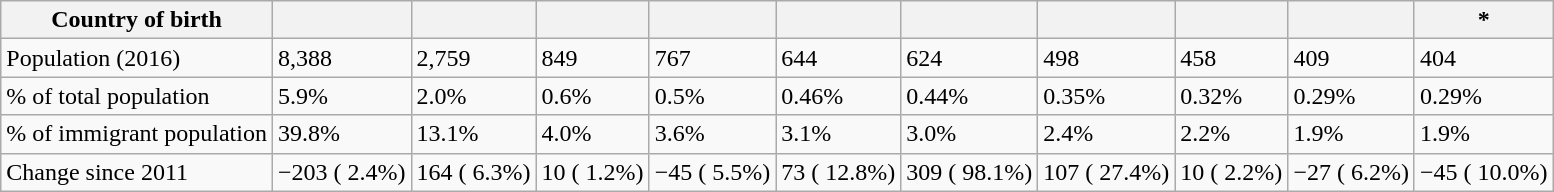<table class="wikitable">
<tr>
<th>Country of birth</th>
<th></th>
<th></th>
<th></th>
<th></th>
<th></th>
<th></th>
<th></th>
<th></th>
<th></th>
<th>*</th>
</tr>
<tr>
<td>Population (2016)</td>
<td>8,388</td>
<td>2,759</td>
<td>849</td>
<td>767</td>
<td>644</td>
<td>624</td>
<td>498</td>
<td>458</td>
<td>409</td>
<td>404</td>
</tr>
<tr>
<td>% of total population</td>
<td>5.9%</td>
<td>2.0%</td>
<td>0.6%</td>
<td>0.5%</td>
<td>0.46%</td>
<td>0.44%</td>
<td>0.35%</td>
<td>0.32%</td>
<td>0.29%</td>
<td>0.29%</td>
</tr>
<tr>
<td>% of immigrant population</td>
<td>39.8%</td>
<td>13.1%</td>
<td>4.0%</td>
<td>3.6%</td>
<td>3.1%</td>
<td>3.0%</td>
<td>2.4%</td>
<td>2.2%</td>
<td>1.9%</td>
<td>1.9%</td>
</tr>
<tr>
<td>Change since 2011</td>
<td>−203 ( 2.4%)</td>
<td>164 ( 6.3%)</td>
<td>10 ( 1.2%)</td>
<td>−45 ( 5.5%)</td>
<td>73 ( 12.8%)</td>
<td>309 ( 98.1%)</td>
<td>107 ( 27.4%)</td>
<td>10 ( 2.2%)</td>
<td>−27 ( 6.2%)</td>
<td>−45 ( 10.0%)</td>
</tr>
</table>
